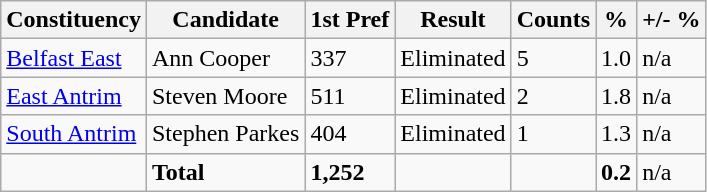<table class="wikitable sortable">
<tr>
<th>Constituency</th>
<th>Candidate</th>
<th>1st Pref</th>
<th>Result</th>
<th>Counts</th>
<th>%</th>
<th>+/- %</th>
</tr>
<tr>
<td><a href='#'>Belfast East</a></td>
<td>Ann Cooper</td>
<td>337</td>
<td>Eliminated</td>
<td>5</td>
<td>1.0</td>
<td>n/a</td>
</tr>
<tr>
<td><a href='#'>East Antrim</a></td>
<td>Steven Moore</td>
<td>511</td>
<td>Eliminated</td>
<td>2</td>
<td>1.8</td>
<td>n/a</td>
</tr>
<tr>
<td><a href='#'>South Antrim</a></td>
<td>Stephen Parkes</td>
<td>404</td>
<td>Eliminated</td>
<td>1</td>
<td>1.3</td>
<td>n/a</td>
</tr>
<tr>
<td></td>
<td><strong>Total</strong></td>
<td><strong>1,252</strong></td>
<td></td>
<td></td>
<td><strong>0.2</strong></td>
<td>n/a</td>
</tr>
</table>
